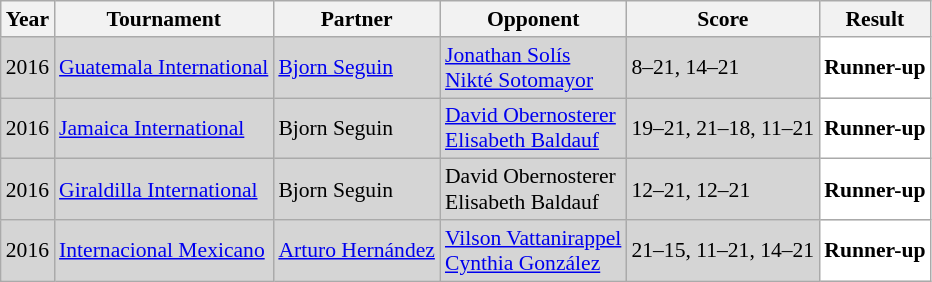<table class="sortable wikitable" style="font-size: 90%;">
<tr>
<th>Year</th>
<th>Tournament</th>
<th>Partner</th>
<th>Opponent</th>
<th>Score</th>
<th>Result</th>
</tr>
<tr style="background:#D5D5D5">
<td align="center">2016</td>
<td align="left"><a href='#'>Guatemala International</a></td>
<td align="left"> <a href='#'>Bjorn Seguin</a></td>
<td align="left"> <a href='#'>Jonathan Solís</a> <br>  <a href='#'>Nikté Sotomayor</a></td>
<td align="left">8–21, 14–21</td>
<td style="text-align:left; background:white"> <strong>Runner-up</strong></td>
</tr>
<tr style="background:#D5D5D5">
<td align="center">2016</td>
<td align="left"><a href='#'>Jamaica International</a></td>
<td align="left"> Bjorn Seguin</td>
<td align="left"> <a href='#'>David Obernosterer</a> <br>  <a href='#'>Elisabeth Baldauf</a></td>
<td align="left">19–21, 21–18, 11–21</td>
<td style="text-align:left; background:white"> <strong>Runner-up</strong></td>
</tr>
<tr style="background:#D5D5D5">
<td align="center">2016</td>
<td align="left"><a href='#'>Giraldilla International</a></td>
<td align="left"> Bjorn Seguin</td>
<td align="left"> David Obernosterer <br>  Elisabeth Baldauf</td>
<td align="left">12–21, 12–21</td>
<td style="text-align:left; background:white"> <strong>Runner-up</strong></td>
</tr>
<tr style="background:#D5D5D5">
<td align="center">2016</td>
<td align="left"><a href='#'>Internacional Mexicano</a></td>
<td align="left"> <a href='#'>Arturo Hernández</a></td>
<td align="left"> <a href='#'>Vilson Vattanirappel</a> <br>  <a href='#'>Cynthia González</a></td>
<td align="left">21–15, 11–21, 14–21</td>
<td style="text-align:left; background:white"> <strong>Runner-up</strong></td>
</tr>
</table>
